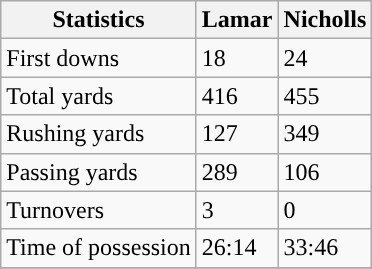<table class="wikitable" style="float: left;">
<tr>
<th>Statistics</th>
<th><strong>Lamar</strong></th>
<th><strong>Nicholls</strong></th>
</tr>
<tr>
<td>First downs</td>
<td>18</td>
<td>24</td>
</tr>
<tr>
<td>Total yards</td>
<td>416</td>
<td>455</td>
</tr>
<tr>
<td>Rushing yards</td>
<td>127</td>
<td>349</td>
</tr>
<tr>
<td>Passing yards</td>
<td>289</td>
<td>106</td>
</tr>
<tr>
<td>Turnovers</td>
<td>3</td>
<td>0</td>
</tr>
<tr>
<td>Time of possession</td>
<td>26:14</td>
<td>33:46</td>
</tr>
<tr>
</tr>
</table>
